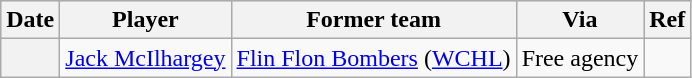<table class="wikitable plainrowheaders">
<tr style="background:#ddd; text-align:center;">
<th>Date</th>
<th>Player</th>
<th>Former team</th>
<th>Via</th>
<th>Ref</th>
</tr>
<tr>
<th scope="row"></th>
<td><a href='#'>Jack McIlhargey</a></td>
<td><a href='#'>Flin Flon Bombers</a> (<a href='#'>WCHL</a>)</td>
<td>Free agency</td>
<td></td>
</tr>
</table>
